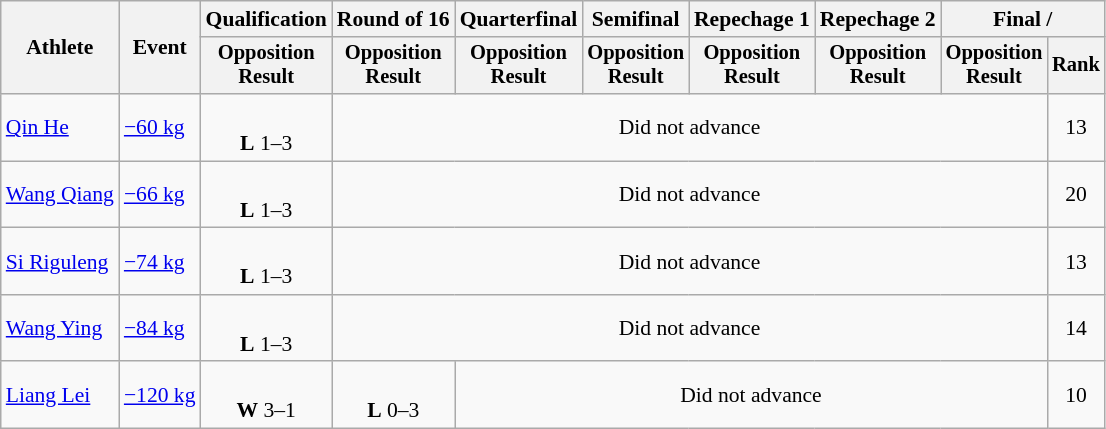<table class="wikitable" style="font-size:90%">
<tr>
<th rowspan="2">Athlete</th>
<th rowspan="2">Event</th>
<th>Qualification</th>
<th>Round of 16</th>
<th>Quarterfinal</th>
<th>Semifinal</th>
<th>Repechage 1</th>
<th>Repechage 2</th>
<th colspan=2>Final / </th>
</tr>
<tr style="font-size: 95%">
<th>Opposition<br>Result</th>
<th>Opposition<br>Result</th>
<th>Opposition<br>Result</th>
<th>Opposition<br>Result</th>
<th>Opposition<br>Result</th>
<th>Opposition<br>Result</th>
<th>Opposition<br>Result</th>
<th>Rank</th>
</tr>
<tr align=center>
<td align=left><a href='#'>Qin He</a></td>
<td align=left><a href='#'>−60 kg</a></td>
<td><br><strong>L</strong> 1–3 <sup></sup></td>
<td colspan=6>Did not advance</td>
<td>13</td>
</tr>
<tr align=center>
<td align=left><a href='#'>Wang Qiang</a></td>
<td align=left><a href='#'>−66 kg</a></td>
<td><br><strong>L</strong> 1–3 <sup></sup></td>
<td colspan=6>Did not advance</td>
<td>20</td>
</tr>
<tr align=center>
<td align=left><a href='#'>Si Riguleng</a></td>
<td align=left><a href='#'>−74 kg</a></td>
<td><br><strong>L</strong> 1–3 <sup></sup></td>
<td colspan=6>Did not advance</td>
<td>13</td>
</tr>
<tr align=center>
<td align=left><a href='#'>Wang Ying</a></td>
<td align=left><a href='#'>−84 kg</a></td>
<td><br><strong>L</strong> 1–3 <sup></sup></td>
<td colspan=6>Did not advance</td>
<td>14</td>
</tr>
<tr align=center>
<td align=left><a href='#'>Liang Lei</a></td>
<td align=left><a href='#'>−120 kg</a></td>
<td><br><strong>W</strong> 3–1 <sup></sup></td>
<td><br><strong>L</strong> 0–3 <sup></sup></td>
<td colspan=5>Did not advance</td>
<td>10</td>
</tr>
</table>
